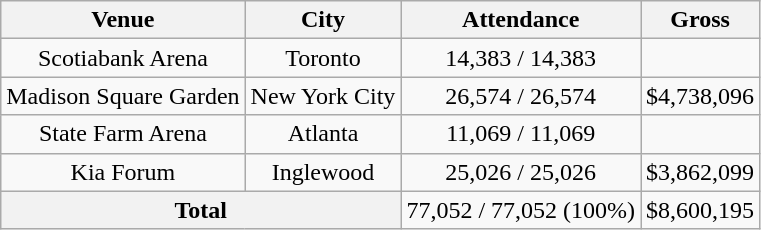<table class="wikitable" style="text-align:center">
<tr>
<th scope="row">Venue</th>
<th scope="row">City</th>
<th scope="row">Attendance</th>
<th scope="row">Gross</th>
</tr>
<tr>
<td>Scotiabank Arena</td>
<td>Toronto</td>
<td>14,383 / 14,383</td>
<td></td>
</tr>
<tr>
<td>Madison Square Garden</td>
<td>New York City</td>
<td>26,574 / 26,574</td>
<td>$4,738,096</td>
</tr>
<tr>
<td>State Farm Arena</td>
<td>Atlanta</td>
<td>11,069 / 11,069</td>
<td></td>
</tr>
<tr>
<td>Kia Forum</td>
<td>Inglewood</td>
<td>25,026 / 25,026</td>
<td>$3,862,099</td>
</tr>
<tr>
<th colspan="2">Total</th>
<td>77,052 / 77,052 (100%)</td>
<td>$8,600,195</td>
</tr>
</table>
